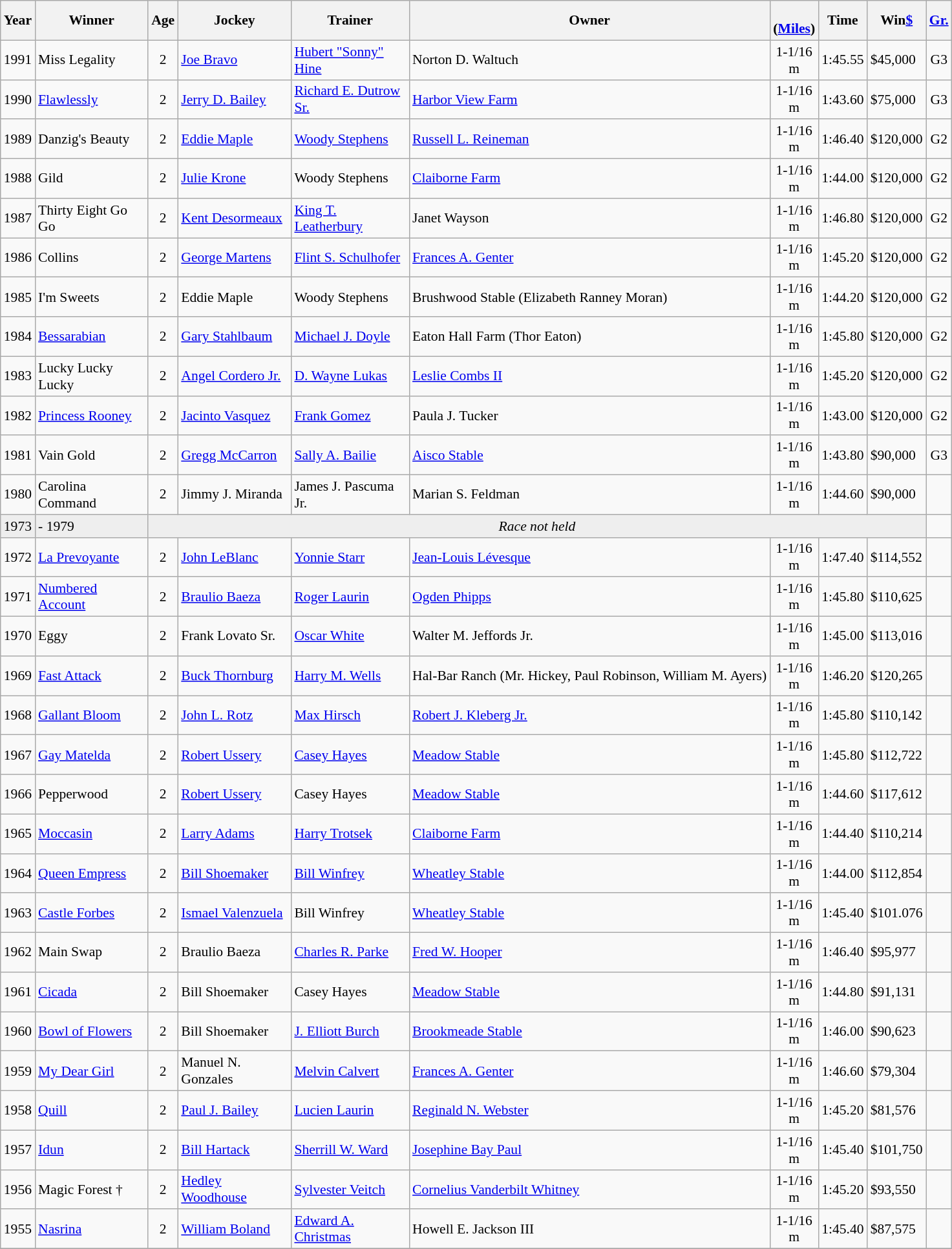<table class="wikitable sortable" style="font-size:90%">
<tr>
<th style="width:25px">Year</th>
<th style="width:110px">Winner</th>
<th style="width:20px">Age</th>
<th style="width:110px">Jockey</th>
<th style="width:115px">Trainer</th>
<th>Owner<br></th>
<th style="width:40px"><br> <span>(<a href='#'>Miles</a>)</span></th>
<th style="width:25px">Time</th>
<th style="width:30px">Win<a href='#'>$</a></th>
<th style="width:20px"><a href='#'>Gr.</a></th>
</tr>
<tr>
<td align=center>1991</td>
<td>Miss Legality</td>
<td align=center>2</td>
<td><a href='#'>Joe Bravo</a></td>
<td><a href='#'>Hubert "Sonny" Hine</a></td>
<td>Norton D. Waltuch</td>
<td align=center>1-1/16 m</td>
<td>1:45.55</td>
<td>$45,000</td>
<td align=center>G3</td>
</tr>
<tr>
<td align=center>1990</td>
<td><a href='#'>Flawlessly</a></td>
<td align=center>2</td>
<td><a href='#'>Jerry D. Bailey</a></td>
<td><a href='#'>Richard E. Dutrow Sr.</a></td>
<td><a href='#'>Harbor View Farm</a></td>
<td align=center>1-1/16 m</td>
<td>1:43.60</td>
<td>$75,000</td>
<td align=center>G3</td>
</tr>
<tr>
<td align=center>1989</td>
<td>Danzig's Beauty</td>
<td align=center>2</td>
<td><a href='#'>Eddie Maple</a></td>
<td><a href='#'>Woody Stephens</a></td>
<td><a href='#'>Russell L. Reineman</a></td>
<td align=center>1-1/16 m</td>
<td>1:46.40</td>
<td>$120,000</td>
<td align=center>G2</td>
</tr>
<tr>
<td align=center>1988</td>
<td>Gild</td>
<td align=center>2</td>
<td><a href='#'>Julie Krone</a></td>
<td>Woody Stephens</td>
<td><a href='#'>Claiborne Farm</a></td>
<td align=center>1-1/16 m</td>
<td>1:44.00</td>
<td>$120,000</td>
<td align=center>G2</td>
</tr>
<tr>
<td align=center>1987</td>
<td>Thirty Eight Go Go</td>
<td align=center>2</td>
<td><a href='#'>Kent Desormeaux</a></td>
<td><a href='#'>King T. Leatherbury</a></td>
<td>Janet Wayson</td>
<td align=center>1-1/16 m</td>
<td>1:46.80</td>
<td>$120,000</td>
<td align=center>G2</td>
</tr>
<tr>
<td align=center>1986</td>
<td>Collins</td>
<td align=center>2</td>
<td><a href='#'>George Martens</a></td>
<td><a href='#'>Flint S. Schulhofer</a></td>
<td><a href='#'>Frances A. Genter</a></td>
<td align=center>1-1/16 m</td>
<td>1:45.20</td>
<td>$120,000</td>
<td align=center>G2</td>
</tr>
<tr>
<td align=center>1985</td>
<td>I'm Sweets</td>
<td align=center>2</td>
<td>Eddie Maple</td>
<td>Woody Stephens</td>
<td>Brushwood Stable (Elizabeth Ranney Moran)</td>
<td align=center>1-1/16 m</td>
<td>1:44.20</td>
<td>$120,000</td>
<td align=center>G2</td>
</tr>
<tr>
<td align=center>1984</td>
<td><a href='#'>Bessarabian</a></td>
<td align=center>2</td>
<td><a href='#'>Gary Stahlbaum</a></td>
<td><a href='#'>Michael J. Doyle</a></td>
<td>Eaton Hall Farm (Thor Eaton)</td>
<td align=center>1-1/16 m</td>
<td>1:45.80</td>
<td>$120,000</td>
<td align=center>G2</td>
</tr>
<tr>
<td align=center>1983</td>
<td>Lucky Lucky Lucky</td>
<td align=center>2</td>
<td><a href='#'>Angel Cordero Jr.</a></td>
<td><a href='#'>D. Wayne Lukas</a></td>
<td><a href='#'>Leslie Combs II</a></td>
<td align=center>1-1/16 m</td>
<td>1:45.20</td>
<td>$120,000</td>
<td align=center>G2</td>
</tr>
<tr>
<td align=center>1982</td>
<td><a href='#'>Princess Rooney</a></td>
<td align=center>2</td>
<td><a href='#'>Jacinto Vasquez</a></td>
<td><a href='#'>Frank Gomez</a></td>
<td>Paula J. Tucker</td>
<td align=center>1-1/16 m</td>
<td>1:43.00</td>
<td>$120,000</td>
<td align=center>G2</td>
</tr>
<tr>
<td align=center>1981</td>
<td>Vain Gold</td>
<td align=center>2</td>
<td><a href='#'>Gregg McCarron</a></td>
<td><a href='#'>Sally A. Bailie</a></td>
<td><a href='#'>Aisco Stable</a></td>
<td align=center>1-1/16 m</td>
<td>1:43.80</td>
<td>$90,000</td>
<td align=center>G3</td>
</tr>
<tr>
<td align=center>1980</td>
<td>Carolina Command</td>
<td align=center>2</td>
<td>Jimmy J. Miranda</td>
<td>James J. Pascuma Jr.</td>
<td>Marian S. Feldman</td>
<td align=center>1-1/16 m</td>
<td>1:44.60</td>
<td>$90,000</td>
<td></td>
</tr>
<tr bgcolor="#eeeeee">
<td align=center>1973</td>
<td>- 1979</td>
<td align=center  colspan=7><em>Race not held</em></td>
</tr>
<tr>
<td align=center>1972</td>
<td><a href='#'>La Prevoyante</a></td>
<td align=center>2</td>
<td><a href='#'>John LeBlanc</a></td>
<td><a href='#'>Yonnie Starr</a></td>
<td><a href='#'>Jean-Louis Lévesque</a></td>
<td align=center>1-1/16 m</td>
<td>1:47.40</td>
<td>$114,552</td>
<td></td>
</tr>
<tr>
<td align=center>1971</td>
<td><a href='#'>Numbered Account</a></td>
<td align=center>2</td>
<td><a href='#'>Braulio Baeza</a></td>
<td><a href='#'>Roger Laurin</a></td>
<td><a href='#'>Ogden Phipps</a></td>
<td align=center>1-1/16 m</td>
<td>1:45.80</td>
<td>$110,625</td>
<td></td>
</tr>
<tr>
<td align=center>1970</td>
<td>Eggy</td>
<td align=center>2</td>
<td>Frank Lovato Sr.</td>
<td><a href='#'>Oscar White</a></td>
<td>Walter M. Jeffords Jr.</td>
<td align=center>1-1/16 m</td>
<td>1:45.00</td>
<td>$113,016</td>
<td></td>
</tr>
<tr>
<td align=center>1969</td>
<td><a href='#'>Fast Attack</a></td>
<td align=center>2</td>
<td><a href='#'>Buck Thornburg</a></td>
<td><a href='#'>Harry M. Wells</a></td>
<td>Hal-Bar Ranch (Mr. Hickey, Paul Robinson, William M. Ayers)</td>
<td align=center>1-1/16 m</td>
<td>1:46.20</td>
<td>$120,265</td>
<td></td>
</tr>
<tr>
<td align=center>1968</td>
<td><a href='#'>Gallant Bloom</a></td>
<td align=center>2</td>
<td><a href='#'>John L. Rotz</a></td>
<td><a href='#'>Max Hirsch</a></td>
<td><a href='#'>Robert J. Kleberg Jr.</a></td>
<td align=center>1-1/16 m</td>
<td>1:45.80</td>
<td>$110,142</td>
<td></td>
</tr>
<tr>
<td align=center>1967</td>
<td><a href='#'>Gay Matelda</a></td>
<td align=center>2</td>
<td><a href='#'>Robert Ussery</a></td>
<td><a href='#'>Casey Hayes</a></td>
<td><a href='#'>Meadow Stable</a></td>
<td align=center>1-1/16 m</td>
<td>1:45.80</td>
<td>$112,722</td>
<td></td>
</tr>
<tr>
<td align=center>1966</td>
<td>Pepperwood</td>
<td align=center>2</td>
<td><a href='#'>Robert Ussery</a></td>
<td>Casey Hayes</td>
<td><a href='#'>Meadow Stable</a></td>
<td align=center>1-1/16 m</td>
<td>1:44.60</td>
<td>$117,612</td>
<td></td>
</tr>
<tr>
<td align=center>1965</td>
<td><a href='#'>Moccasin</a></td>
<td align=center>2</td>
<td><a href='#'>Larry Adams</a></td>
<td><a href='#'>Harry Trotsek</a></td>
<td><a href='#'>Claiborne Farm</a></td>
<td align=center>1-1/16 m</td>
<td>1:44.40</td>
<td>$110,214</td>
<td></td>
</tr>
<tr>
<td align=center>1964</td>
<td><a href='#'>Queen Empress</a></td>
<td align=center>2</td>
<td><a href='#'>Bill Shoemaker</a></td>
<td><a href='#'>Bill Winfrey</a></td>
<td><a href='#'>Wheatley Stable</a></td>
<td align=center>1-1/16 m</td>
<td>1:44.00</td>
<td>$112,854</td>
<td></td>
</tr>
<tr>
<td align=center>1963</td>
<td><a href='#'> Castle Forbes</a></td>
<td align=center>2</td>
<td><a href='#'>Ismael Valenzuela</a></td>
<td>Bill Winfrey</td>
<td><a href='#'>Wheatley Stable</a></td>
<td align=center>1-1/16 m</td>
<td>1:45.40</td>
<td>$101.076</td>
<td></td>
</tr>
<tr>
<td align=center>1962</td>
<td>Main Swap</td>
<td align=center>2</td>
<td>Braulio Baeza</td>
<td><a href='#'>Charles R. Parke</a></td>
<td><a href='#'>Fred W. Hooper</a></td>
<td align=center>1-1/16 m</td>
<td>1:46.40</td>
<td>$95,977</td>
<td></td>
</tr>
<tr>
<td align=center>1961</td>
<td><a href='#'>Cicada</a></td>
<td align=center>2</td>
<td>Bill Shoemaker</td>
<td>Casey Hayes</td>
<td><a href='#'>Meadow Stable</a></td>
<td align=center>1-1/16 m</td>
<td>1:44.80</td>
<td>$91,131</td>
<td></td>
</tr>
<tr>
<td align=center>1960</td>
<td><a href='#'>Bowl of Flowers</a></td>
<td align=center>2</td>
<td>Bill Shoemaker</td>
<td><a href='#'>J. Elliott Burch</a></td>
<td><a href='#'>Brookmeade Stable</a></td>
<td align=center>1-1/16 m</td>
<td>1:46.00</td>
<td>$90,623</td>
<td></td>
</tr>
<tr>
<td align=center>1959</td>
<td><a href='#'>My Dear Girl</a></td>
<td align=center>2</td>
<td>Manuel N. Gonzales</td>
<td><a href='#'>Melvin Calvert</a></td>
<td><a href='#'>Frances A. Genter</a></td>
<td align=center>1-1/16 m</td>
<td>1:46.60</td>
<td>$79,304</td>
<td></td>
</tr>
<tr>
<td align=center>1958</td>
<td><a href='#'>Quill</a></td>
<td align=center>2</td>
<td><a href='#'>Paul J. Bailey</a></td>
<td><a href='#'>Lucien Laurin</a></td>
<td><a href='#'>Reginald N. Webster</a></td>
<td align=center>1-1/16 m</td>
<td>1:45.20</td>
<td>$81,576</td>
<td></td>
</tr>
<tr>
<td align=center>1957</td>
<td><a href='#'>Idun</a></td>
<td align=center>2</td>
<td><a href='#'>Bill Hartack</a></td>
<td><a href='#'>Sherrill W. Ward</a></td>
<td><a href='#'>Josephine Bay Paul</a></td>
<td align=center>1-1/16 m</td>
<td>1:45.40</td>
<td>$101,750</td>
<td></td>
</tr>
<tr>
<td align=center>1956</td>
<td>Magic Forest †</td>
<td align=center>2</td>
<td><a href='#'>Hedley Woodhouse</a></td>
<td><a href='#'>Sylvester Veitch</a></td>
<td><a href='#'>Cornelius Vanderbilt Whitney</a></td>
<td align=center>1-1/16 m</td>
<td>1:45.20</td>
<td>$93,550</td>
<td></td>
</tr>
<tr>
<td align=center>1955</td>
<td><a href='#'>Nasrina</a></td>
<td align=center>2</td>
<td><a href='#'>William Boland</a></td>
<td><a href='#'>Edward A. Christmas</a></td>
<td>Howell E. Jackson III</td>
<td align=center>1-1/16 m</td>
<td>1:45.40</td>
<td>$87,575</td>
<td></td>
</tr>
<tr>
</tr>
</table>
